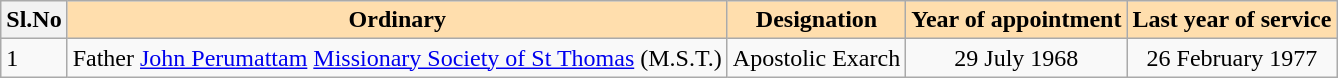<table class="wikitable">
<tr>
<th>Sl.No</th>
<th style="background: #ffdead;">Ordinary</th>
<th style="background: #ffdead;">Designation</th>
<th style="background: #ffdead;">Year of appointment</th>
<th style="background: #ffdead;">Last year of service</th>
</tr>
<tr>
<td>1</td>
<td>Father <a href='#'>John Perumattam</a> <a href='#'>Missionary Society of St Thomas</a> (M.S.T.)</td>
<td align="center">Apostolic Exarch</td>
<td align="center">29 July 1968</td>
<td align="center">26 February 1977</td>
</tr>
</table>
